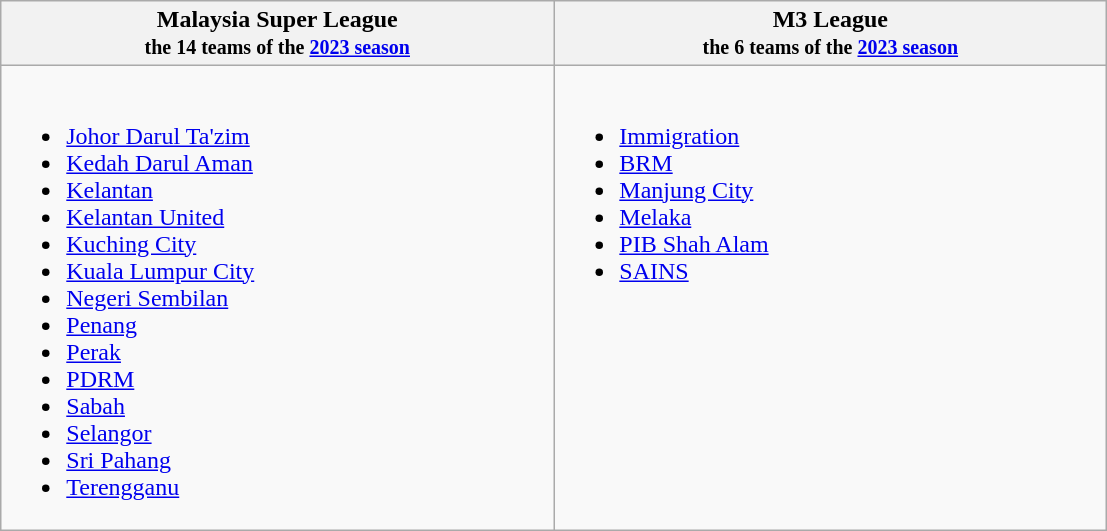<table class="wikitable">
<tr>
<th style="width:25%">Malaysia Super League<br><small>the 14 teams of the <a href='#'>2023 season</a></small></th>
<th style="width:25%">M3 League<br><small>the 6 teams of the <a href='#'>2023 season</a></small></th>
</tr>
<tr style="vertical-align:top">
<td><br><ul><li><a href='#'>Johor Darul Ta'zim</a></li><li><a href='#'>Kedah Darul Aman</a></li><li><a href='#'>Kelantan</a></li><li><a href='#'>Kelantan United</a></li><li><a href='#'>Kuching City</a></li><li><a href='#'>Kuala Lumpur City</a></li><li><a href='#'>Negeri Sembilan</a></li><li><a href='#'>Penang</a></li><li><a href='#'>Perak</a></li><li><a href='#'>PDRM</a></li><li><a href='#'>Sabah</a></li><li><a href='#'>Selangor</a></li><li><a href='#'>Sri Pahang</a></li><li><a href='#'>Terengganu</a></li></ul></td>
<td><br><ul><li><a href='#'>Immigration</a></li><li><a href='#'>BRM</a></li><li><a href='#'>Manjung City</a></li><li><a href='#'>Melaka</a></li><li><a href='#'>PIB Shah Alam</a></li><li><a href='#'>SAINS</a></li></ul></td>
</tr>
</table>
